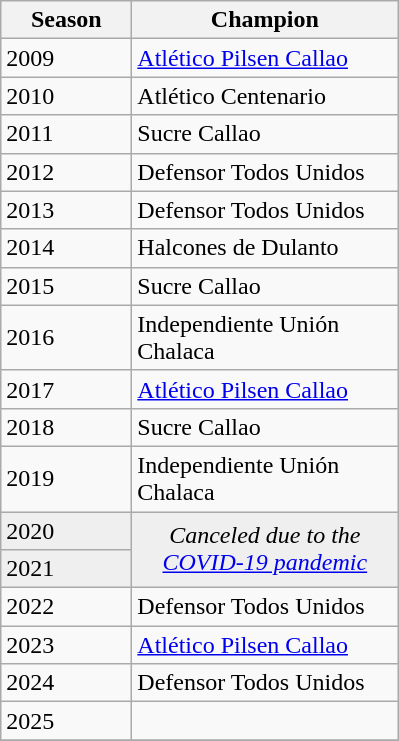<table class="wikitable sortable">
<tr>
<th width=80px>Season</th>
<th width=170px>Champion</th>
</tr>
<tr>
<td>2009</td>
<td><a href='#'>Atlético Pilsen Callao</a></td>
</tr>
<tr>
<td>2010</td>
<td>Atlético Centenario</td>
</tr>
<tr>
<td>2011</td>
<td>Sucre Callao</td>
</tr>
<tr>
<td>2012</td>
<td>Defensor Todos Unidos</td>
</tr>
<tr>
<td>2013</td>
<td>Defensor Todos Unidos</td>
</tr>
<tr>
<td>2014</td>
<td>Halcones de Dulanto</td>
</tr>
<tr>
<td>2015</td>
<td>Sucre Callao</td>
</tr>
<tr>
<td>2016</td>
<td>Independiente Unión Chalaca</td>
</tr>
<tr>
<td>2017</td>
<td><a href='#'>Atlético Pilsen Callao</a></td>
</tr>
<tr>
<td>2018</td>
<td>Sucre Callao</td>
</tr>
<tr>
<td>2019</td>
<td>Independiente Unión Chalaca</td>
</tr>
<tr bgcolor=#efefef>
<td>2020</td>
<td rowspan=2 colspan="1" align=center><em>Canceled due to the <a href='#'>COVID-19 pandemic</a></em></td>
</tr>
<tr bgcolor=#efefef>
<td>2021</td>
</tr>
<tr>
<td>2022</td>
<td>Defensor Todos Unidos</td>
</tr>
<tr>
<td>2023</td>
<td><a href='#'>Atlético Pilsen Callao</a></td>
</tr>
<tr>
<td>2024</td>
<td>Defensor Todos Unidos</td>
</tr>
<tr>
<td>2025</td>
<td></td>
</tr>
<tr>
</tr>
</table>
